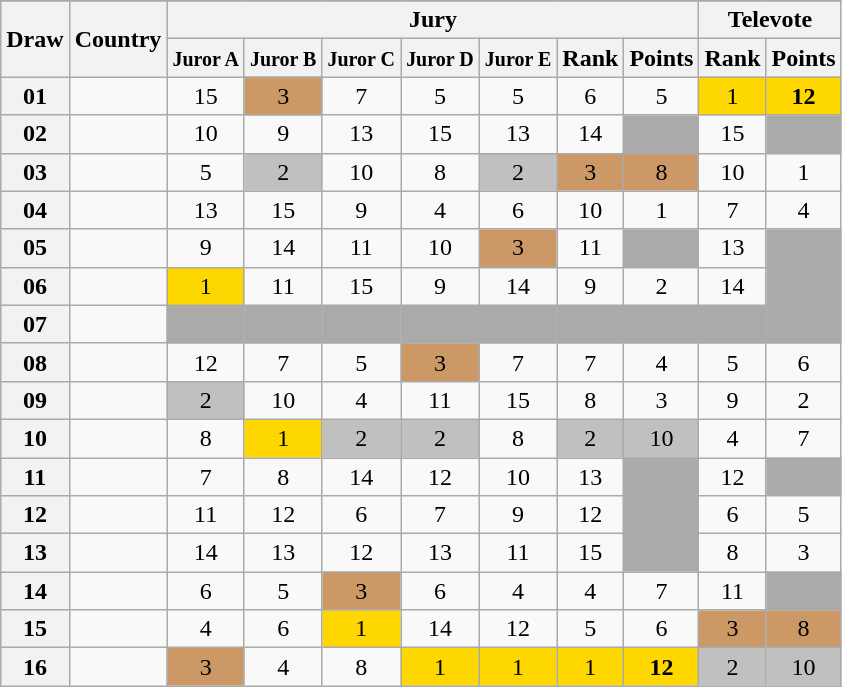<table class="sortable wikitable collapsible plainrowheaders" style="text-align:center;">
<tr>
</tr>
<tr>
<th scope="col" rowspan="2">Draw</th>
<th scope="col" rowspan="2">Country</th>
<th scope="col" colspan="7">Jury</th>
<th scope="col" colspan="2">Televote</th>
</tr>
<tr>
<th scope="col"><small>Juror A</small></th>
<th scope="col"><small>Juror B</small></th>
<th scope="col"><small>Juror C</small></th>
<th scope="col"><small>Juror D</small></th>
<th scope="col"><small>Juror E</small></th>
<th scope="col">Rank</th>
<th scope="col">Points</th>
<th scope="col">Rank</th>
<th scope="col">Points</th>
</tr>
<tr>
<th scope="row" style="text-align:center;">01</th>
<td style="text-align:left;"></td>
<td>15</td>
<td style="background:#CC9966;">3</td>
<td>7</td>
<td>5</td>
<td>5</td>
<td>6</td>
<td>5</td>
<td style="background:gold;">1</td>
<td style="background:gold;"><strong>12</strong></td>
</tr>
<tr>
<th scope="row" style="text-align:center;">02</th>
<td style="text-align:left;"></td>
<td>10</td>
<td>9</td>
<td>13</td>
<td>15</td>
<td>13</td>
<td>14</td>
<td style="background:#AAAAAA;"></td>
<td>15</td>
<td style="background:#AAAAAA;"></td>
</tr>
<tr>
<th scope="row" style="text-align:center;">03</th>
<td style="text-align:left;"></td>
<td>5</td>
<td style="background:silver;">2</td>
<td>10</td>
<td>8</td>
<td style="background:silver;">2</td>
<td style="background:#CC9966;">3</td>
<td style="background:#CC9966;">8</td>
<td>10</td>
<td>1</td>
</tr>
<tr>
<th scope="row" style="text-align:center;">04</th>
<td style="text-align:left;"></td>
<td>13</td>
<td>15</td>
<td>9</td>
<td>4</td>
<td>6</td>
<td>10</td>
<td>1</td>
<td>7</td>
<td>4</td>
</tr>
<tr>
<th scope="row" style="text-align:center;">05</th>
<td style="text-align:left;"></td>
<td>9</td>
<td>14</td>
<td>11</td>
<td>10</td>
<td style="background:#CC9966;">3</td>
<td>11</td>
<td style="background:#AAAAAA;"></td>
<td>13</td>
<td style="background:#AAAAAA;"></td>
</tr>
<tr>
<th scope="row" style="text-align:center;">06</th>
<td style="text-align:left;"></td>
<td style="background:gold;">1</td>
<td>11</td>
<td>15</td>
<td>9</td>
<td>14</td>
<td>9</td>
<td>2</td>
<td>14</td>
<td style="background:#AAAAAA;"></td>
</tr>
<tr class="sortbottom">
<th scope="row" style="text-align:center;">07</th>
<td style="text-align:left;"></td>
<td style="background:#AAAAAA;"></td>
<td style="background:#AAAAAA;"></td>
<td style="background:#AAAAAA;"></td>
<td style="background:#AAAAAA;"></td>
<td style="background:#AAAAAA;"></td>
<td style="background:#AAAAAA;"></td>
<td style="background:#AAAAAA;"></td>
<td style="background:#AAAAAA;"></td>
<td style="background:#AAAAAA;"></td>
</tr>
<tr>
<th scope="row" style="text-align:center;">08</th>
<td style="text-align:left;"></td>
<td>12</td>
<td>7</td>
<td>5</td>
<td style="background:#CC9966;">3</td>
<td>7</td>
<td>7</td>
<td>4</td>
<td>5</td>
<td>6</td>
</tr>
<tr>
<th scope="row" style="text-align:center;">09</th>
<td style="text-align:left;"></td>
<td style="background:silver;">2</td>
<td>10</td>
<td>4</td>
<td>11</td>
<td>15</td>
<td>8</td>
<td>3</td>
<td>9</td>
<td>2</td>
</tr>
<tr>
<th scope="row" style="text-align:center;">10</th>
<td style="text-align:left;"></td>
<td>8</td>
<td style="background:gold;">1</td>
<td style="background:silver;">2</td>
<td style="background:silver;">2</td>
<td>8</td>
<td style="background:silver;">2</td>
<td style="background:silver;">10</td>
<td>4</td>
<td>7</td>
</tr>
<tr>
<th scope="row" style="text-align:center;">11</th>
<td style="text-align:left;"></td>
<td>7</td>
<td>8</td>
<td>14</td>
<td>12</td>
<td>10</td>
<td>13</td>
<td style="background:#AAAAAA;"></td>
<td>12</td>
<td style="background:#AAAAAA;"></td>
</tr>
<tr>
<th scope="row" style="text-align:center;">12</th>
<td style="text-align:left;"></td>
<td>11</td>
<td>12</td>
<td>6</td>
<td>7</td>
<td>9</td>
<td>12</td>
<td style="background:#AAAAAA;"></td>
<td>6</td>
<td>5</td>
</tr>
<tr>
<th scope="row" style="text-align:center;">13</th>
<td style="text-align:left;"></td>
<td>14</td>
<td>13</td>
<td>12</td>
<td>13</td>
<td>11</td>
<td>15</td>
<td style="background:#AAAAAA;"></td>
<td>8</td>
<td>3</td>
</tr>
<tr>
<th scope="row" style="text-align:center;">14</th>
<td style="text-align:left;"></td>
<td>6</td>
<td>5</td>
<td style="background:#CC9966;">3</td>
<td>6</td>
<td>4</td>
<td>4</td>
<td>7</td>
<td>11</td>
<td style="background:#AAAAAA;"></td>
</tr>
<tr>
<th scope="row" style="text-align:center;">15</th>
<td style="text-align:left;"></td>
<td>4</td>
<td>6</td>
<td style="background:gold;">1</td>
<td>14</td>
<td>12</td>
<td>5</td>
<td>6</td>
<td style="background:#CC9966;">3</td>
<td style="background:#CC9966;">8</td>
</tr>
<tr>
<th scope="row" style="text-align:center;">16</th>
<td style="text-align:left;"></td>
<td style="background:#CC9966;">3</td>
<td>4</td>
<td>8</td>
<td style="background:gold;">1</td>
<td style="background:gold;">1</td>
<td style="background:gold;">1</td>
<td style="background:gold;"><strong>12</strong></td>
<td style="background:silver;">2</td>
<td style="background:silver;">10</td>
</tr>
</table>
